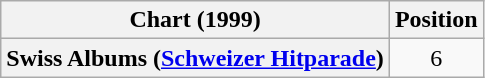<table class="wikitable plainrowheaders" style="text-align:center">
<tr>
<th scope="col">Chart (1999)</th>
<th scope="col">Position</th>
</tr>
<tr>
<th scope="row">Swiss Albums (<a href='#'>Schweizer Hitparade</a>)</th>
<td>6</td>
</tr>
</table>
